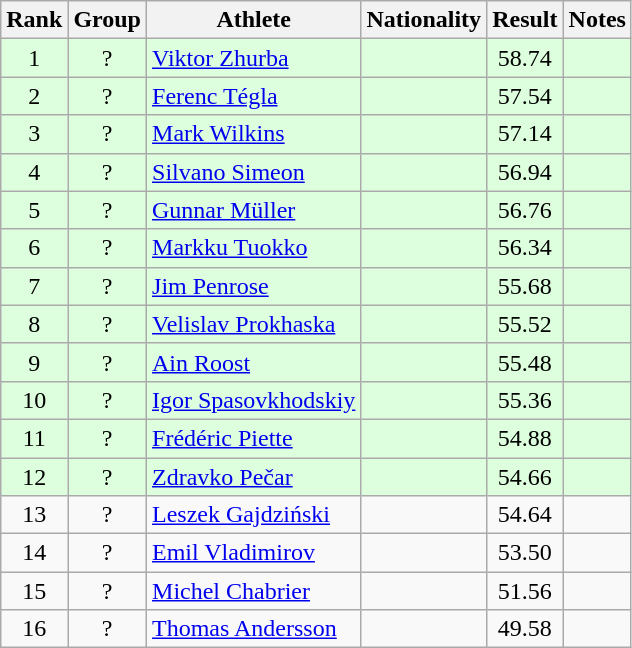<table class="wikitable sortable" style="text-align:center">
<tr>
<th>Rank</th>
<th>Group</th>
<th>Athlete</th>
<th>Nationality</th>
<th>Result</th>
<th>Notes</th>
</tr>
<tr bgcolor=ddffdd>
<td>1</td>
<td>?</td>
<td align=left><a href='#'>Viktor Zhurba</a></td>
<td align=left></td>
<td>58.74</td>
<td></td>
</tr>
<tr bgcolor=ddffdd>
<td>2</td>
<td>?</td>
<td align=left><a href='#'>Ferenc Tégla</a></td>
<td align=left></td>
<td>57.54</td>
<td></td>
</tr>
<tr bgcolor=ddffdd>
<td>3</td>
<td>?</td>
<td align=left><a href='#'>Mark Wilkins</a></td>
<td align=left></td>
<td>57.14</td>
<td></td>
</tr>
<tr bgcolor=ddffdd>
<td>4</td>
<td>?</td>
<td align=left><a href='#'>Silvano Simeon</a></td>
<td align=left></td>
<td>56.94</td>
<td></td>
</tr>
<tr bgcolor=ddffdd>
<td>5</td>
<td>?</td>
<td align=left><a href='#'>Gunnar Müller</a></td>
<td align=left></td>
<td>56.76</td>
<td></td>
</tr>
<tr bgcolor=ddffdd>
<td>6</td>
<td>?</td>
<td align=left><a href='#'>Markku Tuokko</a></td>
<td align=left></td>
<td>56.34</td>
<td></td>
</tr>
<tr bgcolor=ddffdd>
<td>7</td>
<td>?</td>
<td align=left><a href='#'>Jim Penrose</a></td>
<td align=left></td>
<td>55.68</td>
<td></td>
</tr>
<tr bgcolor=ddffdd>
<td>8</td>
<td>?</td>
<td align=left><a href='#'>Velislav Prokhaska</a></td>
<td align=left></td>
<td>55.52</td>
<td></td>
</tr>
<tr bgcolor=ddffdd>
<td>9</td>
<td>?</td>
<td align=left><a href='#'>Ain Roost</a></td>
<td align=left></td>
<td>55.48</td>
<td></td>
</tr>
<tr bgcolor=ddffdd>
<td>10</td>
<td>?</td>
<td align=left><a href='#'>Igor Spasovkhodskiy</a></td>
<td align=left></td>
<td>55.36</td>
<td></td>
</tr>
<tr bgcolor=ddffdd>
<td>11</td>
<td>?</td>
<td align=left><a href='#'>Frédéric Piette</a></td>
<td align=left></td>
<td>54.88</td>
<td></td>
</tr>
<tr bgcolor=ddffdd>
<td>12</td>
<td>?</td>
<td align=left><a href='#'>Zdravko Pečar</a></td>
<td align=left></td>
<td>54.66</td>
<td></td>
</tr>
<tr>
<td>13</td>
<td>?</td>
<td align=left><a href='#'>Leszek Gajdziński</a></td>
<td align=left></td>
<td>54.64</td>
<td></td>
</tr>
<tr>
<td>14</td>
<td>?</td>
<td align=left><a href='#'>Emil Vladimirov</a></td>
<td align=left></td>
<td>53.50</td>
<td></td>
</tr>
<tr>
<td>15</td>
<td>?</td>
<td align=left><a href='#'>Michel Chabrier</a></td>
<td align=left></td>
<td>51.56</td>
<td></td>
</tr>
<tr>
<td>16</td>
<td>?</td>
<td align=left><a href='#'>Thomas Andersson</a></td>
<td align=left></td>
<td>49.58</td>
<td></td>
</tr>
</table>
